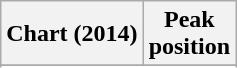<table class="wikitable sortable plainrowheaders">
<tr>
<th>Chart (2014)</th>
<th>Peak<br>position</th>
</tr>
<tr>
</tr>
<tr>
</tr>
<tr>
</tr>
<tr>
</tr>
<tr>
</tr>
<tr>
</tr>
</table>
